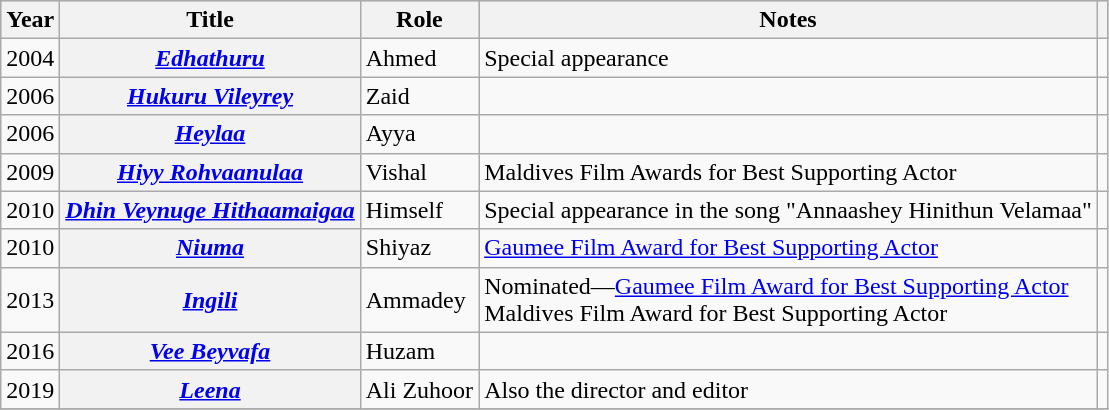<table class="wikitable sortable plainrowheaders">
<tr style="background:#ccc; text-align:center;">
<th scope="col">Year</th>
<th scope="col">Title</th>
<th scope="col">Role</th>
<th scope="col">Notes</th>
<th scope="col" class="unsortable"></th>
</tr>
<tr>
<td>2004</td>
<th scope="row"><em><a href='#'>Edhathuru</a></em></th>
<td>Ahmed</td>
<td>Special appearance</td>
<td style="text-align: center;"></td>
</tr>
<tr>
<td>2006</td>
<th scope="row"><em><a href='#'>Hukuru Vileyrey</a></em></th>
<td>Zaid</td>
<td></td>
<td style="text-align: center;"></td>
</tr>
<tr>
<td>2006</td>
<th scope="row"><em><a href='#'>Heylaa</a></em></th>
<td>Ayya</td>
<td></td>
<td style="text-align: center;"></td>
</tr>
<tr>
<td>2009</td>
<th scope="row"><em><a href='#'>Hiyy Rohvaanulaa</a></em></th>
<td>Vishal</td>
<td>Maldives Film Awards for Best Supporting Actor</td>
<td style="text-align: center;"></td>
</tr>
<tr>
<td>2010</td>
<th scope="row"><em><a href='#'>Dhin Veynuge Hithaamaigaa</a></em></th>
<td>Himself</td>
<td>Special appearance in the song "Annaashey Hinithun Velamaa"</td>
<td style="text-align: center;"></td>
</tr>
<tr>
<td>2010</td>
<th scope="row"><em><a href='#'>Niuma</a></em></th>
<td>Shiyaz</td>
<td><a href='#'>Gaumee Film Award for Best Supporting Actor</a></td>
<td style="text-align: center;"></td>
</tr>
<tr>
<td>2013</td>
<th scope="row"><em><a href='#'>Ingili</a></em></th>
<td>Ammadey</td>
<td>Nominated—<a href='#'>Gaumee Film Award for Best Supporting Actor</a><br>Maldives Film Award for Best Supporting Actor</td>
<td style="text-align: center;"></td>
</tr>
<tr>
<td>2016</td>
<th scope="row"><em><a href='#'>Vee Beyvafa</a></em></th>
<td>Huzam</td>
<td></td>
<td style="text-align: center;"></td>
</tr>
<tr>
<td>2019</td>
<th scope="row"><em><a href='#'>Leena</a></em></th>
<td>Ali Zuhoor</td>
<td>Also the director and editor</td>
<td style="text-align: center;"></td>
</tr>
<tr>
</tr>
</table>
